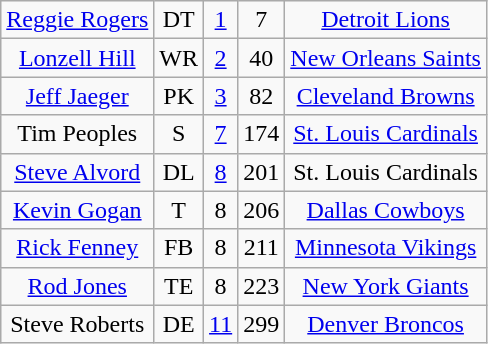<table class=wikitable style="text-align:center">
<tr>
<td><a href='#'>Reggie Rogers</a></td>
<td>DT</td>
<td><a href='#'>1</a></td>
<td>7</td>
<td><a href='#'>Detroit Lions</a></td>
</tr>
<tr>
<td><a href='#'>Lonzell Hill</a></td>
<td>WR</td>
<td><a href='#'>2</a></td>
<td>40</td>
<td><a href='#'>New Orleans Saints</a></td>
</tr>
<tr>
<td><a href='#'>Jeff Jaeger</a></td>
<td>PK</td>
<td><a href='#'>3</a></td>
<td>82</td>
<td><a href='#'>Cleveland Browns</a></td>
</tr>
<tr>
<td>Tim Peoples</td>
<td>S</td>
<td><a href='#'>7</a></td>
<td>174</td>
<td><a href='#'>St. Louis Cardinals</a></td>
</tr>
<tr>
<td><a href='#'>Steve Alvord</a></td>
<td>DL</td>
<td><a href='#'>8</a></td>
<td>201</td>
<td>St. Louis Cardinals</td>
</tr>
<tr>
<td><a href='#'>Kevin Gogan</a></td>
<td>T</td>
<td>8</td>
<td>206</td>
<td><a href='#'>Dallas Cowboys</a></td>
</tr>
<tr>
<td><a href='#'>Rick Fenney</a></td>
<td>FB</td>
<td>8</td>
<td>211</td>
<td><a href='#'>Minnesota Vikings</a></td>
</tr>
<tr>
<td><a href='#'>Rod Jones</a></td>
<td>TE</td>
<td>8</td>
<td>223</td>
<td><a href='#'>New York Giants</a></td>
</tr>
<tr>
<td>Steve Roberts</td>
<td>DE</td>
<td><a href='#'>11</a></td>
<td>299</td>
<td><a href='#'>Denver Broncos</a></td>
</tr>
</table>
